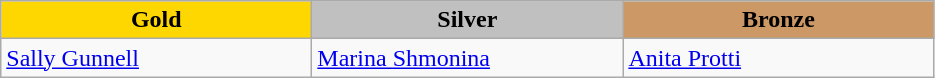<table class="wikitable" style="text-align:left">
<tr align="center">
<td width=200 bgcolor=gold><strong>Gold</strong></td>
<td width=200 bgcolor=silver><strong>Silver</strong></td>
<td width=200 bgcolor=CC9966><strong>Bronze</strong></td>
</tr>
<tr>
<td><a href='#'>Sally Gunnell</a><br><em></em></td>
<td><a href='#'>Marina Shmonina</a><br><em></em></td>
<td><a href='#'>Anita Protti</a><br><em></em></td>
</tr>
</table>
